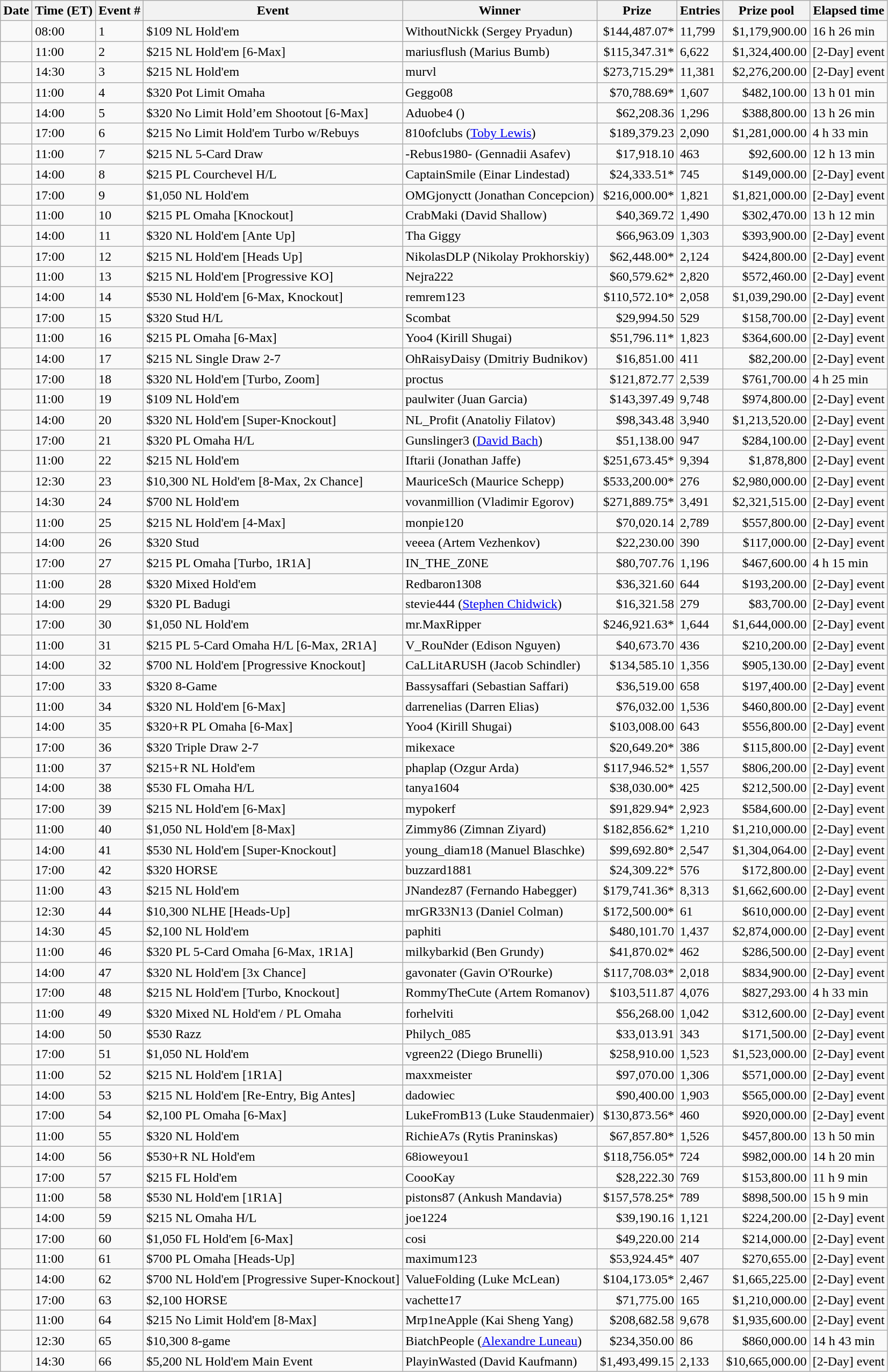<table class="wikitable sortable">
<tr>
<th class="unsortable">Date</th>
<th>Time (ET)</th>
<th>Event #</th>
<th class="unsortable">Event</th>
<th>Winner</th>
<th>Prize</th>
<th>Entries</th>
<th>Prize pool</th>
<th>Elapsed time</th>
</tr>
<tr>
<td></td>
<td>08:00</td>
<td>1</td>
<td>$109 NL Hold'em</td>
<td> WithoutNickk (Sergey Pryadun)</td>
<td style="text-align:right">$144,487.07*</td>
<td>11,799</td>
<td style="text-align:right">$1,179,900.00</td>
<td>16 h 26 min</td>
</tr>
<tr>
<td></td>
<td>11:00</td>
<td>2</td>
<td>$215 NL Hold'em [6-Max]</td>
<td> mariusflush (Marius Bumb)</td>
<td style="text-align:right">$115,347.31*</td>
<td>6,622</td>
<td style="text-align:right">$1,324,400.00</td>
<td>[2-Day] event</td>
</tr>
<tr>
<td></td>
<td>14:30</td>
<td>3</td>
<td>$215 NL Hold'em</td>
<td> murvl</td>
<td style="text-align:right">$273,715.29*</td>
<td>11,381</td>
<td style="text-align:right">$2,276,200.00</td>
<td>[2-Day] event</td>
</tr>
<tr>
<td></td>
<td>11:00</td>
<td>4</td>
<td>$320 Pot Limit Omaha</td>
<td> Geggo08</td>
<td style="text-align:right">$70,788.69*</td>
<td>1,607</td>
<td style="text-align:right">$482,100.00</td>
<td>13 h 01 min</td>
</tr>
<tr>
<td></td>
<td>14:00</td>
<td>5</td>
<td>$320 No Limit Hold’em Shootout [6-Max]</td>
<td> Aduobe4 ()</td>
<td style="text-align:right">$62,208.36</td>
<td>1,296</td>
<td style="text-align:right">$388,800.00</td>
<td>13 h 26 min</td>
</tr>
<tr>
<td></td>
<td>17:00</td>
<td>6</td>
<td>$215 No Limit Hold'em Turbo w/Rebuys</td>
<td> 810ofclubs (<a href='#'>Toby Lewis</a>)</td>
<td style="text-align:right">$189,379.23</td>
<td>2,090</td>
<td style="text-align:right">$1,281,000.00</td>
<td>4 h 33 min</td>
</tr>
<tr>
<td></td>
<td>11:00</td>
<td>7</td>
<td>$215 NL 5-Card Draw</td>
<td> -Rebus1980- (Gennadii Asafev)</td>
<td style="text-align:right">$17,918.10</td>
<td>463</td>
<td style="text-align:right">$92,600.00</td>
<td>12 h 13 min</td>
</tr>
<tr>
<td></td>
<td>14:00</td>
<td>8</td>
<td>$215 PL Courchevel H/L</td>
<td> CaptainSmile (Einar Lindestad)</td>
<td style="text-align:right">$24,333.51*</td>
<td>745</td>
<td style="text-align:right">$149,000.00</td>
<td>[2-Day] event</td>
</tr>
<tr>
<td></td>
<td>17:00</td>
<td>9</td>
<td>$1,050 NL Hold'em</td>
<td> OMGjonyctt (Jonathan Concepcion)</td>
<td style="text-align:right">$216,000.00*</td>
<td>1,821</td>
<td style="text-align:right">$1,821,000.00</td>
<td>[2-Day] event</td>
</tr>
<tr>
<td></td>
<td>11:00</td>
<td>10</td>
<td>$215 PL Omaha [Knockout]</td>
<td> CrabMaki (David Shallow)</td>
<td style="text-align:right">$40,369.72</td>
<td>1,490</td>
<td style="text-align:right">$302,470.00</td>
<td>13 h 12 min</td>
</tr>
<tr>
<td></td>
<td>14:00</td>
<td>11</td>
<td>$320 NL Hold'em [Ante Up]</td>
<td> Tha Giggy</td>
<td style="text-align:right">$66,963.09</td>
<td>1,303</td>
<td style="text-align:right">$393,900.00</td>
<td>[2-Day] event</td>
</tr>
<tr>
<td></td>
<td>17:00</td>
<td>12</td>
<td>$215 NL Hold'em [Heads Up]</td>
<td> NikolasDLP (Nikolay Prokhorskiy)</td>
<td style="text-align:right">$62,448.00*</td>
<td>2,124</td>
<td style="text-align:right">$424,800.00</td>
<td>[2-Day] event</td>
</tr>
<tr>
<td></td>
<td>11:00</td>
<td>13</td>
<td>$215 NL Hold'em [Progressive KO]</td>
<td> Nejra222</td>
<td style="text-align:right">$60,579.62*</td>
<td>2,820</td>
<td style="text-align:right">$572,460.00</td>
<td>[2-Day] event</td>
</tr>
<tr>
<td></td>
<td>14:00</td>
<td>14</td>
<td>$530 NL Hold'em [6-Max, Knockout]</td>
<td> remrem123</td>
<td style="text-align:right">$110,572.10*</td>
<td>2,058</td>
<td style="text-align:right">$1,039,290.00</td>
<td>[2-Day] event</td>
</tr>
<tr>
<td></td>
<td>17:00</td>
<td>15</td>
<td>$320 Stud H/L</td>
<td> Scombat</td>
<td style="text-align:right">$29,994.50</td>
<td>529</td>
<td style="text-align:right">$158,700.00</td>
<td>[2-Day] event</td>
</tr>
<tr>
<td></td>
<td>11:00</td>
<td>16</td>
<td>$215 PL Omaha [6-Max]</td>
<td> Yoo4 (Kirill Shugai)</td>
<td style="text-align:right">$51,796.11*</td>
<td>1,823</td>
<td style="text-align:right">$364,600.00</td>
<td>[2-Day] event</td>
</tr>
<tr>
<td></td>
<td>14:00</td>
<td>17</td>
<td>$215 NL Single Draw 2-7</td>
<td> OhRaisyDaisy (Dmitriy Budnikov)</td>
<td style="text-align:right">$16,851.00</td>
<td>411</td>
<td style="text-align:right">$82,200.00</td>
<td>[2-Day] event</td>
</tr>
<tr>
<td></td>
<td>17:00</td>
<td>18</td>
<td>$320 NL Hold'em [Turbo, Zoom]</td>
<td> proctus</td>
<td style="text-align:right">$121,872.77</td>
<td>2,539</td>
<td style="text-align:right">$761,700.00</td>
<td>4 h 25 min</td>
</tr>
<tr>
<td></td>
<td>11:00</td>
<td>19</td>
<td>$109 NL Hold'em</td>
<td> paulwiter (Juan Garcia)</td>
<td style="text-align:right">$143,397.49</td>
<td>9,748</td>
<td style="text-align:right">$974,800.00</td>
<td>[2-Day] event</td>
</tr>
<tr>
<td></td>
<td>14:00</td>
<td>20</td>
<td>$320 NL Hold'em [Super-Knockout]</td>
<td> NL_Profit (Anatoliy Filatov)</td>
<td style="text-align:right">$98,343.48</td>
<td>3,940</td>
<td style="text-align:right">$1,213,520.00</td>
<td>[2-Day] event</td>
</tr>
<tr>
<td></td>
<td>17:00</td>
<td>21</td>
<td>$320 PL Omaha H/L</td>
<td> Gunslinger3 (<a href='#'>David Bach</a>)</td>
<td style="text-align:right">$51,138.00</td>
<td>947</td>
<td style="text-align:right">$284,100.00</td>
<td>[2-Day] event</td>
</tr>
<tr>
<td></td>
<td>11:00</td>
<td>22</td>
<td>$215 NL Hold'em</td>
<td> Iftarii (Jonathan Jaffe)</td>
<td style="text-align:right">$251,673.45*</td>
<td>9,394</td>
<td style="text-align:right">$1,878,800</td>
<td>[2-Day] event</td>
</tr>
<tr>
<td></td>
<td>12:30</td>
<td>23</td>
<td>$10,300 NL Hold'em [8-Max, 2x Chance]</td>
<td> MauriceSch (Maurice Schepp)</td>
<td style="text-align:right">$533,200.00*</td>
<td>276</td>
<td style="text-align:right">$2,980,000.00</td>
<td>[2-Day] event</td>
</tr>
<tr>
<td></td>
<td>14:30</td>
<td>24</td>
<td>$700 NL Hold'em</td>
<td> vovanmillion (Vladimir Egorov)</td>
<td style="text-align:right">$271,889.75*</td>
<td>3,491</td>
<td style="text-align:right">$2,321,515.00</td>
<td>[2-Day] event</td>
</tr>
<tr>
<td></td>
<td>11:00</td>
<td>25</td>
<td>$215 NL Hold'em [4-Max]</td>
<td> monpie120</td>
<td style="text-align:right">$70,020.14</td>
<td>2,789</td>
<td style="text-align:right">$557,800.00</td>
<td>[2-Day] event</td>
</tr>
<tr>
<td></td>
<td>14:00</td>
<td>26</td>
<td>$320 Stud</td>
<td> veeea (Artem Vezhenkov)</td>
<td style="text-align:right">$22,230.00</td>
<td>390</td>
<td style="text-align:right">$117,000.00</td>
<td>[2-Day] event</td>
</tr>
<tr>
<td></td>
<td>17:00</td>
<td>27</td>
<td>$215 PL Omaha [Turbo, 1R1A]</td>
<td> IN_THE_Z0NE</td>
<td style="text-align:right">$80,707.76</td>
<td>1,196</td>
<td style="text-align:right">$467,600.00</td>
<td>4 h 15 min</td>
</tr>
<tr>
<td></td>
<td>11:00</td>
<td>28</td>
<td>$320 Mixed Hold'em</td>
<td> Redbaron1308</td>
<td style="text-align:right">$36,321.60</td>
<td>644</td>
<td style="text-align:right">$193,200.00</td>
<td>[2-Day] event</td>
</tr>
<tr>
<td></td>
<td>14:00</td>
<td>29</td>
<td>$320 PL Badugi</td>
<td> stevie444 (<a href='#'>Stephen Chidwick</a>)</td>
<td style="text-align:right">$16,321.58</td>
<td>279</td>
<td style="text-align:right">$83,700.00</td>
<td>[2-Day] event</td>
</tr>
<tr>
<td></td>
<td>17:00</td>
<td>30</td>
<td>$1,050 NL Hold'em</td>
<td> mr.MaxRipper</td>
<td style="text-align:right">$246,921.63*</td>
<td>1,644</td>
<td style="text-align:right">$1,644,000.00</td>
<td>[2-Day] event</td>
</tr>
<tr>
<td></td>
<td>11:00</td>
<td>31</td>
<td>$215 PL 5-Card Omaha H/L [6-Max, 2R1A]</td>
<td> V_RouNder (Edison Nguyen)</td>
<td style="text-align:right">$40,673.70</td>
<td>436</td>
<td style="text-align:right">$210,200.00</td>
<td>[2-Day] event</td>
</tr>
<tr>
<td></td>
<td>14:00</td>
<td>32</td>
<td>$700 NL Hold'em [Progressive Knockout]</td>
<td> CaLLitARUSH (Jacob Schindler)</td>
<td style="text-align:right">$134,585.10</td>
<td>1,356</td>
<td style="text-align:right">$905,130.00</td>
<td>[2-Day] event</td>
</tr>
<tr>
<td></td>
<td>17:00</td>
<td>33</td>
<td>$320 8-Game</td>
<td> Bassysaffari (Sebastian Saffari)</td>
<td style="text-align:right">$36,519.00</td>
<td>658</td>
<td style="text-align:right">$197,400.00</td>
<td>[2-Day] event</td>
</tr>
<tr>
<td></td>
<td>11:00</td>
<td>34</td>
<td>$320 NL Hold'em [6-Max]</td>
<td> darrenelias (Darren Elias)</td>
<td style="text-align:right">$76,032.00</td>
<td>1,536</td>
<td style="text-align:right">$460,800.00</td>
<td>[2-Day] event</td>
</tr>
<tr>
<td></td>
<td>14:00</td>
<td>35</td>
<td>$320+R PL Omaha [6-Max]</td>
<td> Yoo4 (Kirill Shugai)</td>
<td style="text-align:right">$103,008.00</td>
<td>643</td>
<td style="text-align:right">$556,800.00</td>
<td>[2-Day] event</td>
</tr>
<tr>
<td></td>
<td>17:00</td>
<td>36</td>
<td>$320 Triple Draw 2-7</td>
<td> mikexace</td>
<td style="text-align:right">$20,649.20*</td>
<td>386</td>
<td style="text-align:right">$115,800.00</td>
<td>[2-Day] event</td>
</tr>
<tr>
<td></td>
<td>11:00</td>
<td>37</td>
<td>$215+R NL Hold'em</td>
<td> phaplap (Ozgur Arda)</td>
<td style="text-align:right">$117,946.52*</td>
<td>1,557</td>
<td style="text-align:right">$806,200.00</td>
<td>[2-Day] event</td>
</tr>
<tr>
<td></td>
<td>14:00</td>
<td>38</td>
<td>$530 FL Omaha H/L</td>
<td> tanya1604</td>
<td style="text-align:right">$38,030.00*</td>
<td>425</td>
<td style="text-align:right">$212,500.00</td>
<td>[2-Day] event</td>
</tr>
<tr>
<td></td>
<td>17:00</td>
<td>39</td>
<td>$215 NL Hold'em [6-Max]</td>
<td> mypokerf</td>
<td style="text-align:right">$91,829.94*</td>
<td>2,923</td>
<td style="text-align:right">$584,600.00</td>
<td>[2-Day] event</td>
</tr>
<tr>
<td></td>
<td>11:00</td>
<td>40</td>
<td>$1,050 NL Hold'em [8-Max]</td>
<td> Zimmy86 (Zimnan Ziyard)</td>
<td style="text-align:right">$182,856.62*</td>
<td>1,210</td>
<td style="text-align:right">$1,210,000.00</td>
<td>[2-Day] event</td>
</tr>
<tr>
<td></td>
<td>14:00</td>
<td>41</td>
<td>$530 NL Hold'em [Super-Knockout]</td>
<td> young_diam18 (Manuel Blaschke)</td>
<td style="text-align:right">$99,692.80*</td>
<td>2,547</td>
<td style="text-align:right">$1,304,064.00</td>
<td>[2-Day] event</td>
</tr>
<tr>
<td></td>
<td>17:00</td>
<td>42</td>
<td>$320 HORSE</td>
<td> buzzard1881</td>
<td style="text-align:right">$24,309.22*</td>
<td>576</td>
<td style="text-align:right">$172,800.00</td>
<td>[2-Day] event</td>
</tr>
<tr>
<td></td>
<td>11:00</td>
<td>43</td>
<td>$215 NL Hold'em</td>
<td> JNandez87 (Fernando Habegger)</td>
<td style="text-align:right">$179,741.36*</td>
<td>8,313</td>
<td style="text-align:right">$1,662,600.00</td>
<td>[2-Day] event</td>
</tr>
<tr>
<td></td>
<td>12:30</td>
<td>44</td>
<td>$10,300 NLHE [Heads-Up]</td>
<td> mrGR33N13 (Daniel Colman)</td>
<td style="text-align:right">$172,500.00*</td>
<td>61</td>
<td style="text-align:right">$610,000.00</td>
<td>[2-Day] event</td>
</tr>
<tr>
<td></td>
<td>14:30</td>
<td>45</td>
<td>$2,100 NL Hold'em</td>
<td> paphiti</td>
<td style="text-align:right">$480,101.70</td>
<td>1,437</td>
<td style="text-align:right">$2,874,000.00</td>
<td>[2-Day] event</td>
</tr>
<tr>
<td></td>
<td>11:00</td>
<td>46</td>
<td>$320 PL 5-Card Omaha [6-Max, 1R1A]</td>
<td> milkybarkid (Ben Grundy)</td>
<td style="text-align:right">$41,870.02*</td>
<td>462</td>
<td style="text-align:right">$286,500.00</td>
<td>[2-Day] event</td>
</tr>
<tr>
<td></td>
<td>14:00</td>
<td>47</td>
<td>$320 NL Hold'em [3x Chance]</td>
<td> gavonater (Gavin O'Rourke)</td>
<td style="text-align:right">$117,708.03*</td>
<td>2,018</td>
<td style="text-align:right">$834,900.00</td>
<td>[2-Day] event</td>
</tr>
<tr>
<td></td>
<td>17:00</td>
<td>48</td>
<td>$215 NL Hold'em [Turbo, Knockout]</td>
<td> RommyTheCute (Artem Romanov)</td>
<td style="text-align:right">$103,511.87</td>
<td>4,076</td>
<td style="text-align:right">$827,293.00</td>
<td>4 h 33 min</td>
</tr>
<tr>
<td></td>
<td>11:00</td>
<td>49</td>
<td>$320 Mixed NL Hold'em / PL Omaha</td>
<td> forhelviti</td>
<td style="text-align:right">$56,268.00</td>
<td>1,042</td>
<td style="text-align:right">$312,600.00</td>
<td>[2-Day] event</td>
</tr>
<tr>
<td></td>
<td>14:00</td>
<td>50</td>
<td>$530 Razz</td>
<td> Philych_085</td>
<td style="text-align:right">$33,013.91</td>
<td>343</td>
<td style="text-align:right">$171,500.00</td>
<td>[2-Day] event</td>
</tr>
<tr>
<td></td>
<td>17:00</td>
<td>51</td>
<td>$1,050 NL Hold'em</td>
<td> vgreen22 (Diego Brunelli)</td>
<td style="text-align:right">$258,910.00</td>
<td>1,523</td>
<td style="text-align:right">$1,523,000.00</td>
<td>[2-Day] event</td>
</tr>
<tr>
<td></td>
<td>11:00</td>
<td>52</td>
<td>$215 NL Hold'em [1R1A]</td>
<td> maxxmeister</td>
<td style="text-align:right">$97,070.00</td>
<td>1,306</td>
<td style="text-align:right">$571,000.00</td>
<td>[2-Day] event</td>
</tr>
<tr>
<td></td>
<td>14:00</td>
<td>53</td>
<td>$215 NL Hold'em [Re-Entry, Big Antes]</td>
<td> dadowiec</td>
<td style="text-align:right">$90,400.00</td>
<td>1,903</td>
<td style="text-align:right">$565,000.00</td>
<td>[2-Day] event</td>
</tr>
<tr>
<td></td>
<td>17:00</td>
<td>54</td>
<td>$2,100 PL Omaha [6-Max]</td>
<td> LukeFromB13 (Luke Staudenmaier)</td>
<td style="text-align:right">$130,873.56*</td>
<td>460</td>
<td style="text-align:right">$920,000.00</td>
<td>[2-Day] event</td>
</tr>
<tr>
<td></td>
<td>11:00</td>
<td>55</td>
<td>$320 NL Hold'em</td>
<td> RichieA7s (Rytis Praninskas)</td>
<td style="text-align:right">$67,857.80*</td>
<td>1,526</td>
<td style="text-align:right">$457,800.00</td>
<td>13 h 50 min</td>
</tr>
<tr>
<td></td>
<td>14:00</td>
<td>56</td>
<td>$530+R NL Hold'em</td>
<td> 68ioweyou1</td>
<td style="text-align:right">$118,756.05*</td>
<td>724</td>
<td style="text-align:right">$982,000.00</td>
<td>14 h 20 min</td>
</tr>
<tr>
<td></td>
<td>17:00</td>
<td>57</td>
<td>$215 FL Hold'em</td>
<td> CoooKay</td>
<td style="text-align:right">$28,222.30</td>
<td>769</td>
<td style="text-align:right">$153,800.00</td>
<td>11 h 9 min</td>
</tr>
<tr>
<td></td>
<td>11:00</td>
<td>58</td>
<td>$530 NL Hold'em [1R1A]</td>
<td> pistons87 (Ankush Mandavia)</td>
<td style="text-align:right">$157,578.25*</td>
<td>789</td>
<td style="text-align:right">$898,500.00</td>
<td>15 h 9 min</td>
</tr>
<tr>
<td></td>
<td>14:00</td>
<td>59</td>
<td>$215 NL Omaha H/L</td>
<td> joe1224</td>
<td style="text-align:right">$39,190.16</td>
<td>1,121</td>
<td style="text-align:right">$224,200.00</td>
<td>[2-Day] event</td>
</tr>
<tr>
<td></td>
<td>17:00</td>
<td>60</td>
<td>$1,050 FL Hold'em [6-Max]</td>
<td> cosi</td>
<td style="text-align:right">$49,220.00</td>
<td>214</td>
<td style="text-align:right">$214,000.00</td>
<td>[2-Day] event</td>
</tr>
<tr>
<td></td>
<td>11:00</td>
<td>61</td>
<td>$700 PL Omaha [Heads-Up]</td>
<td> maximum123</td>
<td style="text-align:right">$53,924.45*</td>
<td>407</td>
<td style="text-align:right">$270,655.00</td>
<td>[2-Day] event</td>
</tr>
<tr>
<td></td>
<td>14:00</td>
<td>62</td>
<td>$700 NL Hold'em [Progressive Super-Knockout]</td>
<td> ValueFolding (Luke McLean)</td>
<td style="text-align:right">$104,173.05*</td>
<td>2,467</td>
<td style="text-align:right">$1,665,225.00</td>
<td>[2-Day] event</td>
</tr>
<tr>
<td></td>
<td>17:00</td>
<td>63</td>
<td>$2,100 HORSE</td>
<td> vachette17</td>
<td style="text-align:right">$71,775.00</td>
<td>165</td>
<td style="text-align:right">$1,210,000.00</td>
<td>[2-Day] event</td>
</tr>
<tr>
<td></td>
<td>11:00</td>
<td>64</td>
<td>$215 No Limit Hold'em [8-Max]</td>
<td> Mrp1neApple (Kai Sheng Yang)</td>
<td style="text-align:right">$208,682.58</td>
<td>9,678</td>
<td style="text-align:right">$1,935,600.00</td>
<td>[2-Day] event</td>
</tr>
<tr>
<td></td>
<td>12:30</td>
<td>65</td>
<td>$10,300 8-game</td>
<td> BiatchPeople (<a href='#'>Alexandre Luneau</a>)</td>
<td style="text-align:right">$234,350.00</td>
<td>86</td>
<td style="text-align:right">$860,000.00</td>
<td>14 h 43 min</td>
</tr>
<tr>
<td></td>
<td>14:30</td>
<td>66</td>
<td>$5,200 NL Hold'em Main Event</td>
<td> PlayinWasted (David Kaufmann)</td>
<td style="text-align:right">$1,493,499.15</td>
<td>2,133</td>
<td style="text-align:right">$10,665,000.00</td>
<td>[2-Day] event</td>
</tr>
</table>
